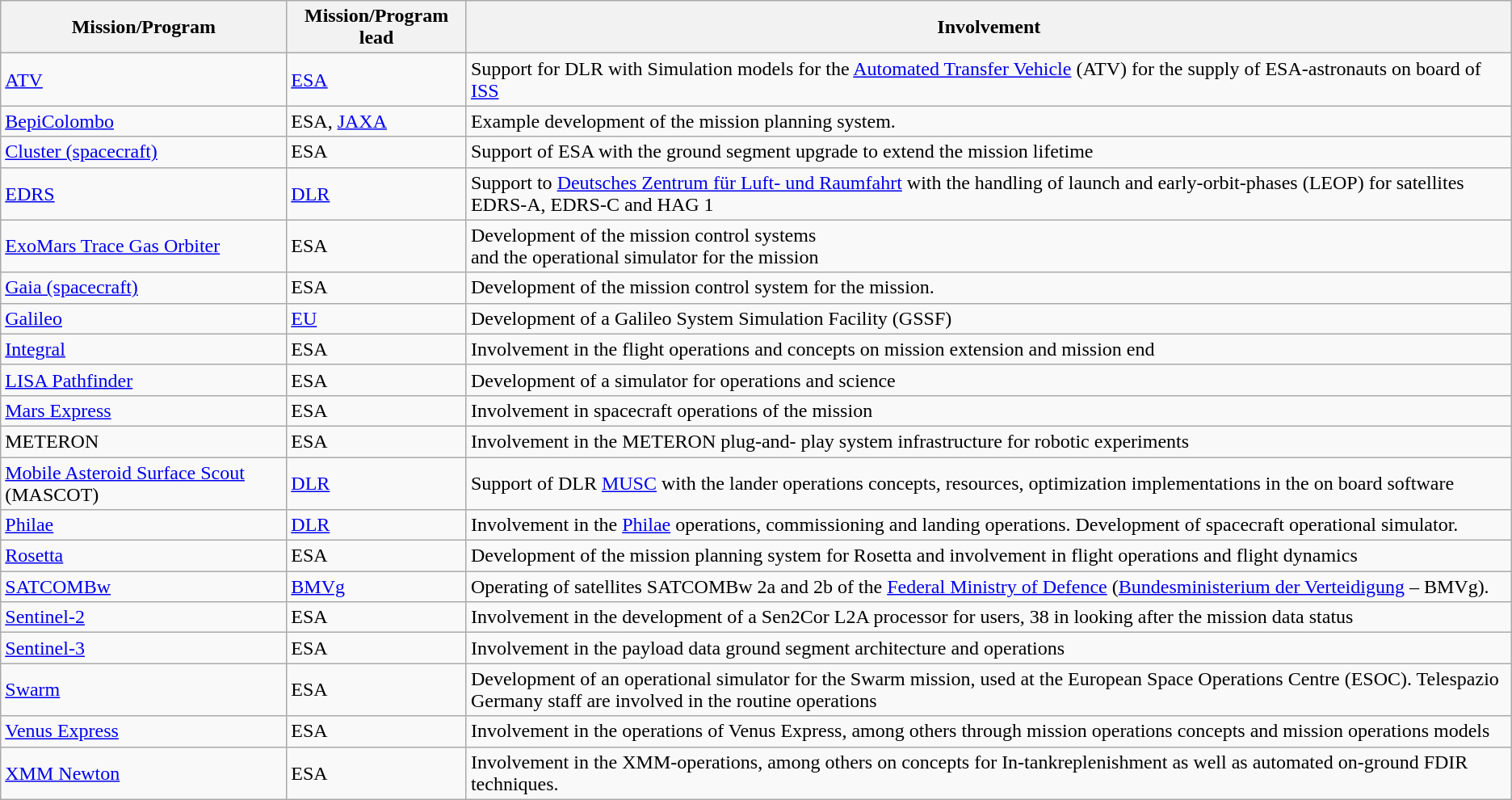<table class="wikitable">
<tr>
<th>Mission/Program</th>
<th>Mission/Program lead</th>
<th>Involvement</th>
</tr>
<tr>
<td><a href='#'>ATV</a></td>
<td><a href='#'>ESA</a></td>
<td>Support for DLR with Simulation models for the <a href='#'>Automated Transfer Vehicle</a> (ATV) for the supply of ESA-astronauts on board of <a href='#'>ISS</a></td>
</tr>
<tr>
<td><a href='#'>BepiColombo</a></td>
<td>ESA, <a href='#'>JAXA</a></td>
<td>Example development of the mission planning system.</td>
</tr>
<tr>
<td><a href='#'>Cluster (spacecraft)</a></td>
<td>ESA</td>
<td>Support of ESA with the ground segment upgrade to extend the mission lifetime</td>
</tr>
<tr>
<td><a href='#'>EDRS</a></td>
<td><a href='#'>DLR</a></td>
<td>Support to <a href='#'>Deutsches Zentrum für Luft- und Raumfahrt</a> with the handling of launch and early-orbit-phases (LEOP) for satellites EDRS-A, EDRS-C and HAG 1 </td>
</tr>
<tr>
<td><a href='#'>ExoMars Trace Gas Orbiter</a></td>
<td>ESA</td>
<td>Development of the mission control systems<br> and the operational simulator for the mission</td>
</tr>
<tr>
<td><a href='#'>Gaia (spacecraft)</a></td>
<td>ESA</td>
<td>Development of the mission control system for the mission.<br></td>
</tr>
<tr>
<td><a href='#'>Galileo</a></td>
<td><a href='#'>EU</a></td>
<td>Development of a Galileo System Simulation Facility (GSSF)</td>
</tr>
<tr>
<td><a href='#'>Integral</a></td>
<td>ESA</td>
<td>Involvement in the flight operations and concepts on mission extension and mission end</td>
</tr>
<tr>
<td><a href='#'>LISA Pathfinder</a></td>
<td>ESA</td>
<td>Development of a simulator for operations and science </td>
</tr>
<tr>
<td><a href='#'>Mars Express</a></td>
<td>ESA</td>
<td>Involvement in spacecraft operations of the mission </td>
</tr>
<tr>
<td>METERON</td>
<td>ESA</td>
<td>Involvement in the METERON plug-and- play system infrastructure for robotic experiments</td>
</tr>
<tr>
<td><a href='#'>Mobile Asteroid Surface Scout</a> (MASCOT)</td>
<td><a href='#'>DLR</a></td>
<td>Support of DLR <a href='#'>MUSC</a> with the lander operations concepts, resources, optimization implementations in the on board software</td>
</tr>
<tr>
<td><a href='#'>Philae</a></td>
<td><a href='#'>DLR</a></td>
<td>Involvement in the <a href='#'>Philae</a> operations, commissioning and landing operations. Development of spacecraft operational simulator.</td>
</tr>
<tr>
<td><a href='#'>Rosetta</a></td>
<td>ESA</td>
<td>Development of the mission planning system for Rosetta and involvement in flight operations and flight dynamics</td>
</tr>
<tr>
<td><a href='#'>SATCOMBw</a></td>
<td><a href='#'>BMVg</a></td>
<td>Operating of satellites SATCOMBw 2a and 2b of the <a href='#'>Federal Ministry of Defence</a> (<a href='#'>Bundesministerium der Verteidigung</a> – BMVg).</td>
</tr>
<tr>
<td><a href='#'>Sentinel-2</a></td>
<td>ESA</td>
<td>Involvement in the development of a Sen2Cor L2A processor for users, 38 in looking after the mission data status </td>
</tr>
<tr>
<td><a href='#'>Sentinel-3</a></td>
<td>ESA</td>
<td>Involvement in the payload data ground segment architecture and operations </td>
</tr>
<tr>
<td><a href='#'>Swarm</a></td>
<td>ESA</td>
<td>Development of an operational simulator for the Swarm mission, used at the European Space Operations Centre (ESOC). Telespazio Germany staff are involved in the routine operations </td>
</tr>
<tr>
<td><a href='#'>Venus Express</a></td>
<td>ESA</td>
<td>Involvement in the operations of Venus Express, among others through mission operations concepts and mission operations models</td>
</tr>
<tr>
<td><a href='#'>XMM Newton</a></td>
<td>ESA</td>
<td>Involvement in the XMM-operations, among others on concepts for In-tankreplenishment as well as automated on-ground FDIR techniques.</td>
</tr>
</table>
